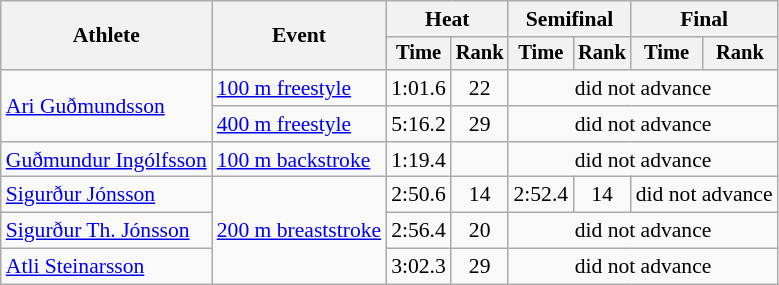<table class=wikitable style="font-size:90%">
<tr>
<th rowspan="2">Athlete</th>
<th rowspan="2">Event</th>
<th colspan="2">Heat</th>
<th colspan="2">Semifinal</th>
<th colspan="2">Final</th>
</tr>
<tr style="font-size:95%">
<th>Time</th>
<th>Rank</th>
<th>Time</th>
<th>Rank</th>
<th>Time</th>
<th>Rank</th>
</tr>
<tr align=center>
<td align=left rowspan=2><a href='#'>Ari Guðmundsson</a></td>
<td align=left><a href='#'>100 m freestyle</a></td>
<td>1:01.6</td>
<td>22</td>
<td colspan=4>did not advance</td>
</tr>
<tr align=center>
<td align=left><a href='#'>400 m freestyle</a></td>
<td>5:16.2</td>
<td>29</td>
<td colspan=4>did not advance</td>
</tr>
<tr align=center>
<td align=left><a href='#'>Guðmundur Ingólfsson</a></td>
<td align=left><a href='#'>100 m backstroke</a></td>
<td>1:19.4</td>
<td></td>
<td colspan=4>did not advance</td>
</tr>
<tr align=center>
<td align=left><a href='#'>Sigurður Jónsson</a></td>
<td align=left rowspan=3><a href='#'>200 m breaststroke</a></td>
<td>2:50.6</td>
<td>14</td>
<td>2:52.4</td>
<td>14</td>
<td colspan=2>did not advance</td>
</tr>
<tr align=center>
<td align=left><a href='#'>Sigurður Th. Jónsson</a></td>
<td>2:56.4</td>
<td>20</td>
<td colspan=4>did not advance</td>
</tr>
<tr align=center>
<td align=left><a href='#'>Atli Steinarsson</a></td>
<td>3:02.3</td>
<td>29</td>
<td colspan=4>did not advance</td>
</tr>
</table>
